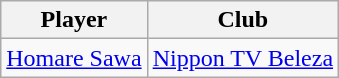<table class="wikitable">
<tr>
<th>Player</th>
<th>Club</th>
</tr>
<tr>
<td> <a href='#'>Homare Sawa</a></td>
<td><a href='#'>Nippon TV Beleza</a></td>
</tr>
</table>
